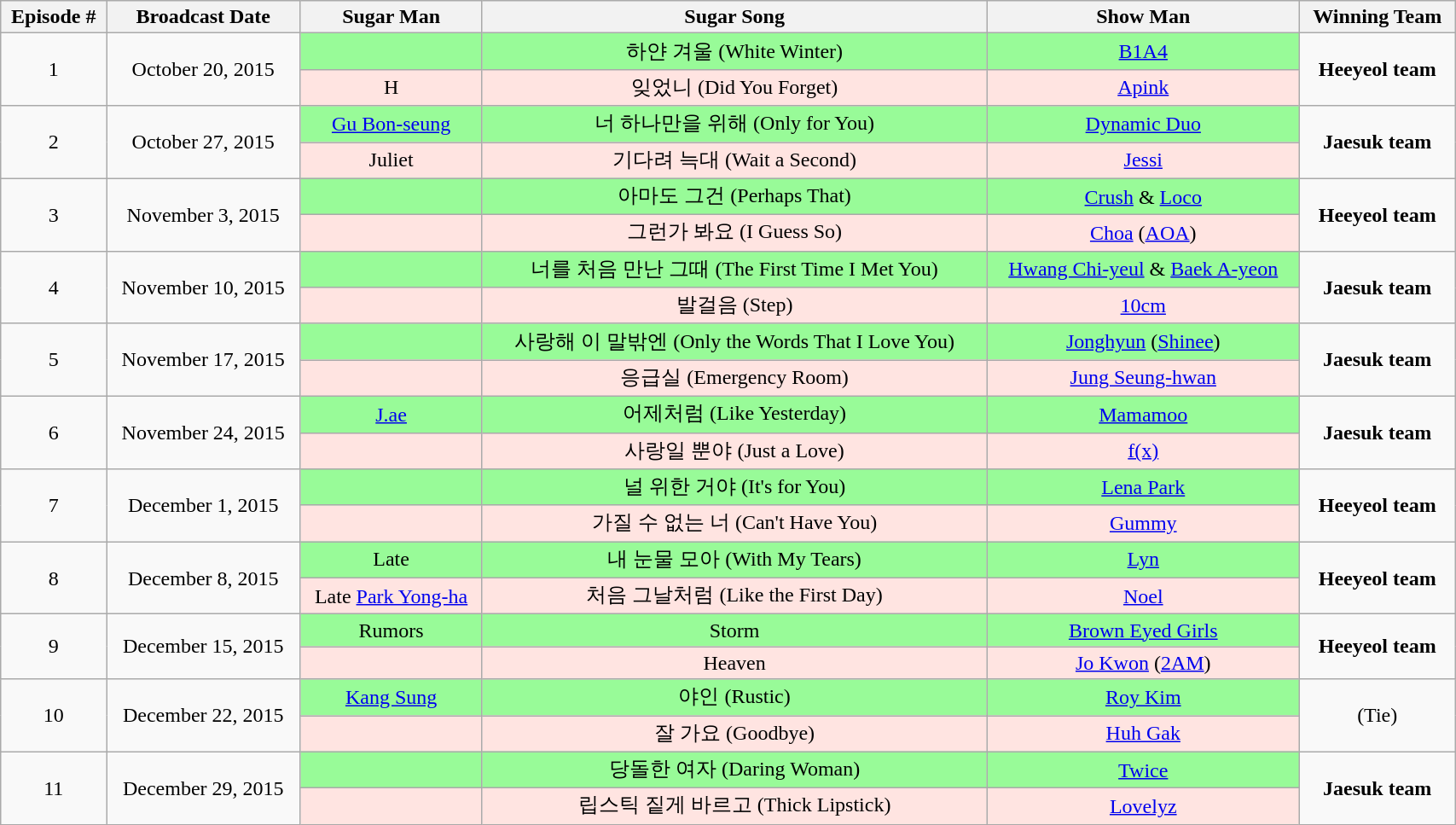<table class="wikitable" style="text-align:center; width:90%;">
<tr>
<th>Episode #</th>
<th>Broadcast Date</th>
<th>Sugar Man</th>
<th>Sugar Song</th>
<th>Show Man</th>
<th>Winning Team</th>
</tr>
<tr>
<td rowspan="2">1</td>
<td rowspan="2">October 20, 2015</td>
<td style="background: PaleGreen"></td>
<td style="background: PaleGreen">하얀 겨울 (White Winter)</td>
<td style="background: PaleGreen"><a href='#'>B1A4</a></td>
<td rowspan="2" expand="yes"><strong>Heeyeol team</strong></td>
</tr>
<tr>
<td style="background: MistyRose">H</td>
<td style="background: MistyRose">잊었니 (Did You Forget)</td>
<td style="background: MistyRose"><a href='#'>Apink</a></td>
</tr>
<tr>
<td rowspan="2">2</td>
<td rowspan="2">October 27, 2015</td>
<td style="background: PaleGreen"><a href='#'>Gu Bon-seung</a></td>
<td style="background: PaleGreen">너 하나만을 위해 (Only for You)</td>
<td style="background: PaleGreen"><a href='#'>Dynamic Duo</a></td>
<td rowspan="2" expand="yes"><strong>Jaesuk team</strong></td>
</tr>
<tr>
<td style="background: MistyRose">Juliet </td>
<td style="background: MistyRose">기다려 늑대 (Wait a Second)</td>
<td style="background: MistyRose"><a href='#'>Jessi</a></td>
</tr>
<tr>
<td rowspan="2">3</td>
<td rowspan="2">November 3, 2015</td>
<td style="background: PaleGreen"></td>
<td style="background: PaleGreen">아마도 그건 (Perhaps That)</td>
<td style="background: PaleGreen"><a href='#'>Crush</a> & <a href='#'>Loco</a></td>
<td rowspan="2" expand="yes"><strong>Heeyeol team</strong></td>
</tr>
<tr>
<td style="background: MistyRose"></td>
<td style="background: MistyRose">그런가 봐요 (I Guess So)</td>
<td style="background: MistyRose"><a href='#'>Choa</a> (<a href='#'>AOA</a>)</td>
</tr>
<tr>
<td rowspan="2">4</td>
<td rowspan="2">November 10, 2015</td>
<td style="background: PaleGreen"></td>
<td style="background: PaleGreen">너를 처음 만난 그때 (The First Time I Met You)</td>
<td style="background: PaleGreen"><a href='#'>Hwang Chi-yeul</a> & <a href='#'>Baek A-yeon</a></td>
<td rowspan="2" expand="yes"><strong>Jaesuk team</strong></td>
</tr>
<tr>
<td style="background: MistyRose"></td>
<td style="background: MistyRose">발걸음 (Step)</td>
<td style="background: MistyRose"><a href='#'>10cm</a></td>
</tr>
<tr>
<td rowspan="2">5</td>
<td rowspan="2">November 17, 2015</td>
<td style="background: PaleGreen"></td>
<td style="background: PaleGreen">사랑해 이 말밖엔 (Only the Words That I Love You)</td>
<td style="background: PaleGreen"><a href='#'>Jonghyun</a> (<a href='#'>Shinee</a>)</td>
<td rowspan="2" expand="yes"><strong>Jaesuk team</strong></td>
</tr>
<tr>
<td style="background: MistyRose"></td>
<td style="background: MistyRose">응급실 (Emergency Room)</td>
<td style="background: MistyRose"><a href='#'>Jung Seung-hwan</a></td>
</tr>
<tr>
<td rowspan="2">6</td>
<td rowspan="2">November 24, 2015</td>
<td style="background: PaleGreen"><a href='#'>J.ae</a></td>
<td style="background: PaleGreen">어제처럼 (Like Yesterday)</td>
<td style="background: PaleGreen"><a href='#'>Mamamoo</a></td>
<td rowspan="2" expand="yes"><strong>Jaesuk team</strong></td>
</tr>
<tr>
<td style="background: MistyRose"></td>
<td style="background: MistyRose">사랑일 뿐야 (Just a Love)</td>
<td style="background: MistyRose"><a href='#'>f(x)</a></td>
</tr>
<tr>
<td rowspan="2">7</td>
<td rowspan="2">December 1, 2015</td>
<td style="background: PaleGreen"></td>
<td style="background: PaleGreen">널 위한 거야 (It's for You)</td>
<td style="background: PaleGreen"><a href='#'>Lena Park</a></td>
<td rowspan="2" expand="yes"><strong>Heeyeol team</strong></td>
</tr>
<tr>
<td style="background: MistyRose"></td>
<td style="background: MistyRose">가질 수 없는 너 (Can't Have You)</td>
<td style="background: MistyRose"><a href='#'>Gummy</a></td>
</tr>
<tr>
<td rowspan="2">8</td>
<td rowspan="2">December 8, 2015</td>
<td style="background: PaleGreen">Late </td>
<td style="background: PaleGreen">내 눈물 모아 (With My Tears)</td>
<td style="background: PaleGreen"><a href='#'>Lyn</a></td>
<td rowspan="2" expand="yes"><strong>Heeyeol team</strong></td>
</tr>
<tr>
<td style="background: MistyRose">Late <a href='#'>Park Yong-ha</a></td>
<td style="background: MistyRose">처음 그날처럼 (Like the First Day)</td>
<td style="background: MistyRose"><a href='#'>Noel</a></td>
</tr>
<tr>
<td rowspan="2">9</td>
<td rowspan="2">December 15, 2015</td>
<td style="background: PaleGreen">Rumors </td>
<td style="background: PaleGreen">Storm</td>
<td style="background: PaleGreen"><a href='#'>Brown Eyed Girls</a></td>
<td rowspan="2" expand="yes"><strong>Heeyeol team</strong></td>
</tr>
<tr>
<td style="background: MistyRose"></td>
<td style="background: MistyRose">Heaven</td>
<td style="background: MistyRose"><a href='#'>Jo Kwon</a> (<a href='#'>2AM</a>)</td>
</tr>
<tr>
<td rowspan="2">10</td>
<td rowspan="2">December 22, 2015</td>
<td style="background: PaleGreen"><a href='#'>Kang Sung</a></td>
<td style="background: PaleGreen">야인 (Rustic)</td>
<td style="background: PaleGreen"><a href='#'>Roy Kim</a></td>
<td rowspan="2" expand="yes">(Tie)</td>
</tr>
<tr>
<td style="background: MistyRose"></td>
<td style="background: MistyRose">잘 가요 (Goodbye)</td>
<td style="background: MistyRose"><a href='#'>Huh Gak</a></td>
</tr>
<tr>
<td rowspan="2">11</td>
<td rowspan="2">December 29, 2015</td>
<td style="background: PaleGreen"></td>
<td style="background: PaleGreen">당돌한 여자 (Daring Woman)</td>
<td style="background: PaleGreen"><a href='#'>Twice</a></td>
<td rowspan="2" expand="yes"><strong>Jaesuk team</strong></td>
</tr>
<tr>
<td style="background: MistyRose"></td>
<td style="background: MistyRose">립스틱 짙게 바르고 (Thick Lipstick)</td>
<td style="background: MistyRose"><a href='#'>Lovelyz</a></td>
</tr>
</table>
